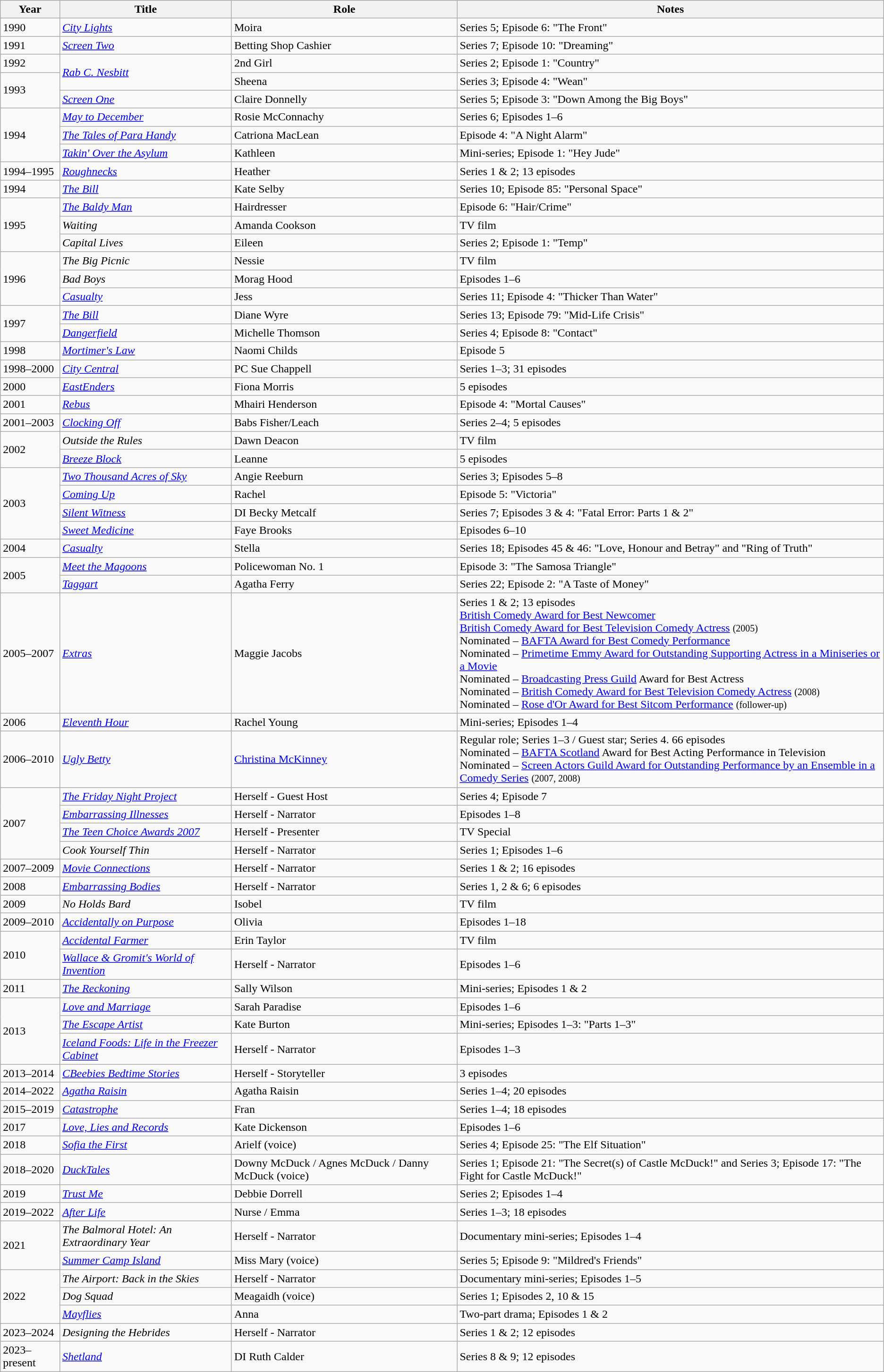<table class="wikitable sortable">
<tr>
<th>Year</th>
<th>Title</th>
<th>Role</th>
<th>Notes</th>
</tr>
<tr>
<td>1990</td>
<td><em><a href='#'>City Lights</a></em></td>
<td>Moira</td>
<td>Series 5; Episode 6: "The Front"</td>
</tr>
<tr>
<td>1991</td>
<td><em><a href='#'>Screen Two</a></em></td>
<td>Betting Shop Cashier</td>
<td>Series 7; Episode 10: "Dreaming"</td>
</tr>
<tr>
<td>1992</td>
<td rowspan="2"><em><a href='#'>Rab C. Nesbitt</a></em></td>
<td>2nd Girl</td>
<td>Series 2; Episode 1: "Country"</td>
</tr>
<tr>
<td rowspan="2">1993</td>
<td>Sheena</td>
<td>Series 3; Episode 4: "Wean"</td>
</tr>
<tr>
<td><em><a href='#'>Screen One</a></em></td>
<td>Claire Donnelly</td>
<td>Series 5; Episode 3: "Down Among the Big Boys"</td>
</tr>
<tr>
<td rowspan="3">1994</td>
<td><em><a href='#'>May to December</a></em></td>
<td>Rosie McConnachy</td>
<td>Series 6; Episodes 1–6</td>
</tr>
<tr>
<td><em><a href='#'>The Tales of Para Handy</a></em></td>
<td>Catriona MacLean</td>
<td>Episode 4: "A Night Alarm"</td>
</tr>
<tr>
<td><em><a href='#'>Takin' Over the Asylum</a></em></td>
<td>Kathleen</td>
<td>Mini-series; Episode 1: "Hey Jude"</td>
</tr>
<tr>
<td>1994–1995</td>
<td><em><a href='#'>Roughnecks</a></em></td>
<td>Heather</td>
<td>Series 1 & 2; 13 episodes</td>
</tr>
<tr>
<td>1994</td>
<td><em><a href='#'>The Bill</a></em></td>
<td>Kate Selby</td>
<td>Series 10; Episode 85: "Personal Space"</td>
</tr>
<tr>
<td rowspan="3">1995</td>
<td><em><a href='#'>The Baldy Man</a></em></td>
<td>Hairdresser</td>
<td>Episode 6: "Hair/Crime"</td>
</tr>
<tr>
<td><em>Waiting</em></td>
<td>Amanda Cookson</td>
<td>TV film</td>
</tr>
<tr>
<td><em>Capital Lives</em></td>
<td>Eileen</td>
<td>Series 2; Episode 1: "Temp"</td>
</tr>
<tr>
<td rowspan="3">1996</td>
<td><em>The Big Picnic</em></td>
<td>Nessie</td>
<td>TV film</td>
</tr>
<tr>
<td><em>Bad Boys</em></td>
<td>Morag Hood</td>
<td>Episodes 1–6</td>
</tr>
<tr>
<td><em><a href='#'>Casualty</a></em></td>
<td>Jess</td>
<td>Series 11; Episode 4: "Thicker Than Water"</td>
</tr>
<tr>
<td rowspan="2">1997</td>
<td><em><a href='#'>The Bill</a></em></td>
<td>Diane Wyre</td>
<td>Series 13; Episode 79: "Mid-Life Crisis"</td>
</tr>
<tr>
<td><em><a href='#'>Dangerfield</a></em></td>
<td>Michelle Thomson</td>
<td>Series 4; Episode 8: "Contact"</td>
</tr>
<tr>
<td>1998</td>
<td><em><a href='#'>Mortimer's Law</a></em></td>
<td>Naomi Childs</td>
<td>Episode 5</td>
</tr>
<tr>
<td>1998–2000</td>
<td><em><a href='#'>City Central</a></em></td>
<td>PC Sue Chappell</td>
<td>Series 1–3; 31 episodes</td>
</tr>
<tr>
<td>2000</td>
<td><em><a href='#'>EastEnders</a></em></td>
<td>Fiona Morris</td>
<td>5 episodes</td>
</tr>
<tr>
<td>2001</td>
<td><em><a href='#'>Rebus</a></em></td>
<td>Mhairi Henderson</td>
<td>Episode 4: "Mortal Causes"</td>
</tr>
<tr>
<td>2001–2003</td>
<td><em><a href='#'>Clocking Off</a></em></td>
<td>Babs Fisher/Leach</td>
<td>Series 2–4; 5 episodes</td>
</tr>
<tr>
<td rowspan="2">2002</td>
<td><em>Outside the Rules</em></td>
<td>Dawn Deacon</td>
<td>TV film</td>
</tr>
<tr>
<td><em><a href='#'>Breeze Block</a></em></td>
<td>Leanne</td>
<td>5 episodes</td>
</tr>
<tr>
<td rowspan="4">2003</td>
<td><em><a href='#'>Two Thousand Acres of Sky</a></em></td>
<td>Angie Reeburn</td>
<td>Series 3; Episodes 5–8</td>
</tr>
<tr>
<td><em><a href='#'>Coming Up</a></em></td>
<td>Rachel</td>
<td>Episode 5: "Victoria"</td>
</tr>
<tr>
<td><em><a href='#'>Silent Witness</a></em></td>
<td>DI Becky Metcalf</td>
<td>Series 7; Episodes 3 & 4: "Fatal Error: Parts 1 & 2"</td>
</tr>
<tr>
<td><em><a href='#'>Sweet Medicine</a></em></td>
<td>Faye Brooks</td>
<td>Episodes 6–10</td>
</tr>
<tr>
<td>2004</td>
<td><em><a href='#'>Casualty</a></em></td>
<td>Stella</td>
<td>Series 18; Episodes 45 & 46: "Love, Honour and Betray" and "Ring of Truth"</td>
</tr>
<tr>
<td rowspan="2">2005</td>
<td><em><a href='#'>Meet the Magoons</a></em></td>
<td>Policewoman No. 1</td>
<td>Episode 3: "The Samosa Triangle"</td>
</tr>
<tr>
<td><em><a href='#'>Taggart</a></em></td>
<td>Agatha Ferry</td>
<td>Series 22; Episode 2: "A Taste of Money"</td>
</tr>
<tr>
<td>2005–2007</td>
<td><em><a href='#'>Extras</a></em></td>
<td>Maggie Jacobs</td>
<td>Series 1 & 2; 13 episodes<br><a href='#'>British Comedy Award for Best Newcomer</a><br><a href='#'>British Comedy Award for Best Television Comedy Actress</a> <small>(2005)</small><br>Nominated – <a href='#'>BAFTA Award for Best Comedy Performance</a><br>Nominated – <a href='#'>Primetime Emmy Award for Outstanding Supporting Actress in a Miniseries or a Movie</a><br>Nominated – <a href='#'>Broadcasting Press Guild</a> Award for Best Actress<br>Nominated – <a href='#'>British Comedy Award for Best Television Comedy Actress</a> <small>(2008)</small><br>Nominated – <a href='#'>Rose d'Or Award for Best Sitcom Performance</a> <small>(follower-up)</small></td>
</tr>
<tr>
<td>2006</td>
<td><em><a href='#'>Eleventh Hour</a></em></td>
<td>Rachel Young</td>
<td>Mini-series; Episodes 1–4</td>
</tr>
<tr>
<td>2006–2010</td>
<td><em><a href='#'>Ugly Betty</a></em></td>
<td><a href='#'>Christina McKinney</a></td>
<td>Regular role; Series 1–3 / Guest star; Series 4. 66 episodes<br>Nominated – <a href='#'>BAFTA Scotland</a> Award for Best Acting Performance in Television<br>Nominated – <a href='#'>Screen Actors Guild Award for Outstanding Performance by an Ensemble in a Comedy Series</a> <small>(2007, 2008)</small></td>
</tr>
<tr>
<td rowspan="4">2007</td>
<td><em><a href='#'>The Friday Night Project</a></em></td>
<td>Herself - Guest Host</td>
<td>Series 4; Episode 7</td>
</tr>
<tr>
<td><em><a href='#'>Embarrassing Illnesses</a></em></td>
<td>Herself - Narrator</td>
<td>Episodes 1–8</td>
</tr>
<tr>
<td><em><a href='#'>The Teen Choice Awards 2007</a></em></td>
<td>Herself - Presenter</td>
<td>TV Special</td>
</tr>
<tr>
<td><em>Cook Yourself Thin</em></td>
<td>Herself - Narrator</td>
<td>Series 1; Episodes 1–6</td>
</tr>
<tr>
<td>2007–2009</td>
<td><em><a href='#'>Movie Connections</a></em></td>
<td>Herself - Narrator</td>
<td>Series 1 & 2; 16 episodes</td>
</tr>
<tr>
<td>2008</td>
<td><em><a href='#'>Embarrassing Bodies</a></em></td>
<td>Herself - Narrator</td>
<td>Series 1, 2 & 6; 6 episodes</td>
</tr>
<tr>
<td>2009</td>
<td><em>No Holds Bard</em></td>
<td>Isobel</td>
<td>TV film</td>
</tr>
<tr>
<td>2009–2010</td>
<td><em><a href='#'>Accidentally on Purpose</a></em></td>
<td>Olivia</td>
<td>Episodes 1–18</td>
</tr>
<tr>
<td rowspan="2">2010</td>
<td><em><a href='#'>Accidental Farmer</a></em></td>
<td>Erin Taylor</td>
<td>TV film</td>
</tr>
<tr>
<td><em><a href='#'>Wallace & Gromit's World of Invention</a></em></td>
<td>Herself - Narrator</td>
<td>Episodes 1–6</td>
</tr>
<tr>
<td>2011</td>
<td><em><a href='#'>The Reckoning</a></em></td>
<td>Sally Wilson</td>
<td>Mini-series; Episodes 1 & 2</td>
</tr>
<tr>
<td rowspan="3">2013</td>
<td><em><a href='#'>Love and Marriage</a></em></td>
<td>Sarah Paradise</td>
<td>Episodes 1–6</td>
</tr>
<tr>
<td><em><a href='#'>The Escape Artist</a></em></td>
<td>Kate Burton</td>
<td>Mini-series; Episodes 1–3: "Parts 1–3"</td>
</tr>
<tr>
<td><em><a href='#'>Iceland Foods: Life in the Freezer Cabinet</a></em></td>
<td>Herself - Narrator</td>
<td>Episodes 1–3</td>
</tr>
<tr>
<td>2013–2014</td>
<td><em><a href='#'>CBeebies Bedtime Stories</a></em></td>
<td>Herself - Storyteller</td>
<td>3 episodes</td>
</tr>
<tr>
<td>2014–2022</td>
<td><em><a href='#'>Agatha Raisin</a></em></td>
<td>Agatha Raisin</td>
<td>Series 1–4; 20 episodes</td>
</tr>
<tr>
<td>2015–2019</td>
<td><em><a href='#'>Catastrophe</a></em></td>
<td>Fran</td>
<td>Series 1–4; 18 episodes</td>
</tr>
<tr>
<td>2017</td>
<td><em><a href='#'>Love, Lies and Records</a></em></td>
<td>Kate Dickenson</td>
<td>Episodes 1–6</td>
</tr>
<tr>
<td>2018</td>
<td><em><a href='#'>Sofia the First</a></em></td>
<td>Arielf (voice)</td>
<td>Series 4; Episode 25: "The Elf Situation"</td>
</tr>
<tr>
<td>2018–2020</td>
<td><em><a href='#'>DuckTales</a></em></td>
<td>Downy McDuck / Agnes McDuck / Danny McDuck (voice)</td>
<td>Series 1; Episode 21: "The Secret(s) of Castle McDuck!" and Series 3; Episode 17: "The Fight for Castle McDuck!"</td>
</tr>
<tr>
<td>2019</td>
<td><em><a href='#'>Trust Me</a></em></td>
<td>Debbie Dorrell</td>
<td>Series 2; Episodes 1–4</td>
</tr>
<tr>
<td>2019–2022</td>
<td><em><a href='#'>After Life</a></em></td>
<td>Nurse / Emma</td>
<td>Series 1–3; 18 episodes</td>
</tr>
<tr>
<td rowspan="2">2021</td>
<td><em>The Balmoral Hotel: An Extraordinary Year</em></td>
<td>Herself - Narrator</td>
<td>Documentary mini-series; Episodes 1–4</td>
</tr>
<tr>
<td><em><a href='#'>Summer Camp Island</a></em></td>
<td>Miss Mary (voice)</td>
<td>Series 5; Episode 9: "Mildred's Friends"</td>
</tr>
<tr>
<td rowspan="3">2022</td>
<td><em>The Airport: Back in the Skies</em></td>
<td>Herself - Narrator</td>
<td>Documentary mini-series; Episodes 1–5</td>
</tr>
<tr>
<td><em>Dog Squad</em></td>
<td>Meagaidh (voice)</td>
<td>Series 1; Episodes 2, 10 & 15</td>
</tr>
<tr>
<td><em><a href='#'>Mayflies</a></em></td>
<td>Anna</td>
<td>Two-part drama; Episodes 1 & 2</td>
</tr>
<tr>
<td>2023–2024</td>
<td><em>Designing the Hebrides</em></td>
<td>Herself - Narrator</td>
<td>Series 1 & 2; 12 episodes</td>
</tr>
<tr>
<td>2023–present</td>
<td><em><a href='#'>Shetland</a></em></td>
<td>DI Ruth Calder</td>
<td>Series 8 & 9; 12 episodes</td>
</tr>
</table>
